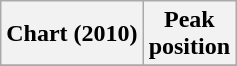<table class="wikitable sortable">
<tr>
<th align="left">Chart (2010)</th>
<th align="center">Peak<br>position</th>
</tr>
<tr>
</tr>
</table>
